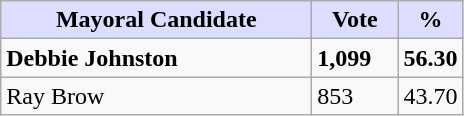<table class="wikitable">
<tr>
<th style="background:#ddf; width:200px;">Mayoral Candidate</th>
<th style="background:#ddf; width:50px;">Vote</th>
<th style="background:#ddf; width:30px;">%</th>
</tr>
<tr>
<td><strong>Debbie Johnston</strong></td>
<td><strong>1,099</strong></td>
<td><strong>56.30</strong></td>
</tr>
<tr>
<td>Ray Brow</td>
<td>853</td>
<td>43.70</td>
</tr>
</table>
